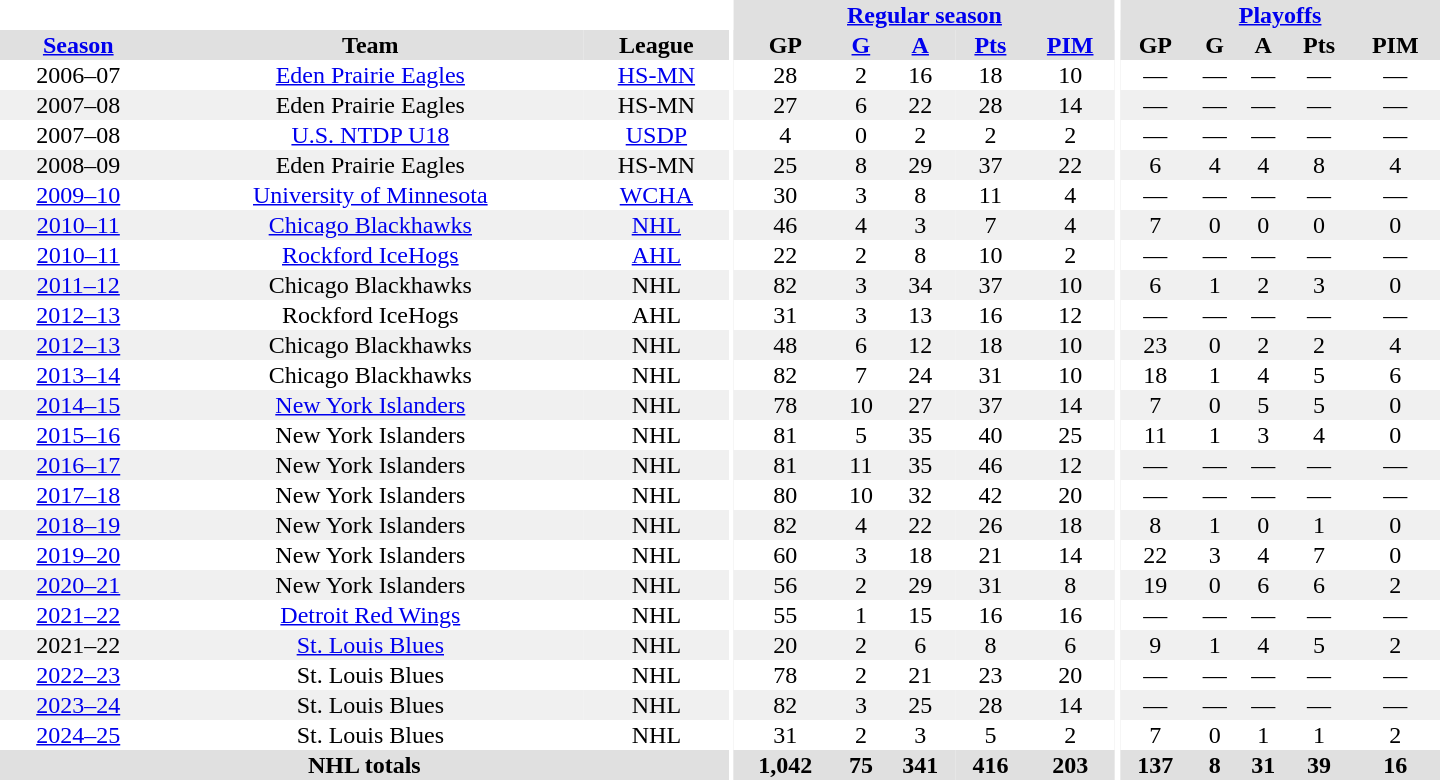<table border="0" cellpadding="1" cellspacing="0" style="text-align:center; width:60em">
<tr bgcolor="#e0e0e0">
<th colspan="3" bgcolor="#ffffff"></th>
<th rowspan="99" bgcolor="#ffffff"></th>
<th colspan="5"><a href='#'>Regular season</a></th>
<th rowspan="99" bgcolor="#ffffff"></th>
<th colspan="5"><a href='#'>Playoffs</a></th>
</tr>
<tr bgcolor="#e0e0e0">
<th><a href='#'>Season</a></th>
<th>Team</th>
<th>League</th>
<th>GP</th>
<th><a href='#'>G</a></th>
<th><a href='#'>A</a></th>
<th><a href='#'>Pts</a></th>
<th><a href='#'>PIM</a></th>
<th>GP</th>
<th>G</th>
<th>A</th>
<th>Pts</th>
<th>PIM</th>
</tr>
<tr>
<td>2006–07</td>
<td><a href='#'>Eden Prairie Eagles</a></td>
<td><a href='#'>HS-MN</a></td>
<td>28</td>
<td>2</td>
<td>16</td>
<td>18</td>
<td>10</td>
<td>—</td>
<td>—</td>
<td>—</td>
<td>—</td>
<td>—</td>
</tr>
<tr bgcolor=f0f0f0>
<td>2007–08</td>
<td>Eden Prairie Eagles</td>
<td>HS-MN</td>
<td>27</td>
<td>6</td>
<td>22</td>
<td>28</td>
<td>14</td>
<td>—</td>
<td>—</td>
<td>—</td>
<td>—</td>
<td>—</td>
</tr>
<tr>
<td>2007–08</td>
<td><a href='#'>U.S. NTDP U18</a></td>
<td><a href='#'>USDP</a></td>
<td>4</td>
<td>0</td>
<td>2</td>
<td>2</td>
<td>2</td>
<td>—</td>
<td>—</td>
<td>—</td>
<td>—</td>
<td>—</td>
</tr>
<tr bgcolor="#f0f0f0">
<td>2008–09</td>
<td>Eden Prairie Eagles</td>
<td>HS-MN</td>
<td>25</td>
<td>8</td>
<td>29</td>
<td>37</td>
<td>22</td>
<td>6</td>
<td>4</td>
<td>4</td>
<td>8</td>
<td>4</td>
</tr>
<tr>
<td><a href='#'>2009–10</a></td>
<td><a href='#'>University of Minnesota</a></td>
<td><a href='#'>WCHA</a></td>
<td>30</td>
<td>3</td>
<td>8</td>
<td>11</td>
<td>4</td>
<td>—</td>
<td>—</td>
<td>—</td>
<td>—</td>
<td>—</td>
</tr>
<tr bgcolor="#f0f0f0">
<td><a href='#'>2010–11</a></td>
<td><a href='#'>Chicago Blackhawks</a></td>
<td><a href='#'>NHL</a></td>
<td>46</td>
<td>4</td>
<td>3</td>
<td>7</td>
<td>4</td>
<td>7</td>
<td>0</td>
<td>0</td>
<td>0</td>
<td>0</td>
</tr>
<tr>
<td><a href='#'>2010–11</a></td>
<td><a href='#'>Rockford IceHogs</a></td>
<td><a href='#'>AHL</a></td>
<td>22</td>
<td>2</td>
<td>8</td>
<td>10</td>
<td>2</td>
<td>—</td>
<td>—</td>
<td>—</td>
<td>—</td>
<td>—</td>
</tr>
<tr bgcolor=f0f0f0>
<td><a href='#'>2011–12</a></td>
<td>Chicago Blackhawks</td>
<td>NHL</td>
<td>82</td>
<td>3</td>
<td>34</td>
<td>37</td>
<td>10</td>
<td>6</td>
<td>1</td>
<td>2</td>
<td>3</td>
<td>0</td>
</tr>
<tr>
<td><a href='#'>2012–13</a></td>
<td>Rockford IceHogs</td>
<td>AHL</td>
<td>31</td>
<td>3</td>
<td>13</td>
<td>16</td>
<td>12</td>
<td>—</td>
<td>—</td>
<td>—</td>
<td>—</td>
<td>—</td>
</tr>
<tr bgcolor="#f0f0f0">
<td><a href='#'>2012–13</a></td>
<td>Chicago Blackhawks</td>
<td>NHL</td>
<td>48</td>
<td>6</td>
<td>12</td>
<td>18</td>
<td>10</td>
<td>23</td>
<td>0</td>
<td>2</td>
<td>2</td>
<td>4</td>
</tr>
<tr>
<td><a href='#'>2013–14</a></td>
<td>Chicago Blackhawks</td>
<td>NHL</td>
<td>82</td>
<td>7</td>
<td>24</td>
<td>31</td>
<td>10</td>
<td>18</td>
<td>1</td>
<td>4</td>
<td>5</td>
<td>6</td>
</tr>
<tr bgcolor="#f0f0f0">
<td><a href='#'>2014–15</a></td>
<td><a href='#'>New York Islanders</a></td>
<td>NHL</td>
<td>78</td>
<td>10</td>
<td>27</td>
<td>37</td>
<td>14</td>
<td>7</td>
<td>0</td>
<td>5</td>
<td>5</td>
<td>0</td>
</tr>
<tr>
<td><a href='#'>2015–16</a></td>
<td>New York Islanders</td>
<td>NHL</td>
<td>81</td>
<td>5</td>
<td>35</td>
<td>40</td>
<td>25</td>
<td>11</td>
<td>1</td>
<td>3</td>
<td>4</td>
<td>0</td>
</tr>
<tr bgcolor="#f0f0f0">
<td><a href='#'>2016–17</a></td>
<td>New York Islanders</td>
<td>NHL</td>
<td>81</td>
<td>11</td>
<td>35</td>
<td>46</td>
<td>12</td>
<td>—</td>
<td>—</td>
<td>—</td>
<td>—</td>
<td>—</td>
</tr>
<tr>
<td><a href='#'>2017–18</a></td>
<td>New York Islanders</td>
<td>NHL</td>
<td>80</td>
<td>10</td>
<td>32</td>
<td>42</td>
<td>20</td>
<td>—</td>
<td>—</td>
<td>—</td>
<td>—</td>
<td>—</td>
</tr>
<tr bgcolor="#f0f0f0">
<td><a href='#'>2018–19</a></td>
<td>New York Islanders</td>
<td>NHL</td>
<td>82</td>
<td>4</td>
<td>22</td>
<td>26</td>
<td>18</td>
<td>8</td>
<td>1</td>
<td>0</td>
<td>1</td>
<td>0</td>
</tr>
<tr>
<td><a href='#'>2019–20</a></td>
<td>New York Islanders</td>
<td>NHL</td>
<td>60</td>
<td>3</td>
<td>18</td>
<td>21</td>
<td>14</td>
<td>22</td>
<td>3</td>
<td>4</td>
<td>7</td>
<td>0</td>
</tr>
<tr bgcolor="#f0f0f0">
<td><a href='#'>2020–21</a></td>
<td>New York Islanders</td>
<td>NHL</td>
<td>56</td>
<td>2</td>
<td>29</td>
<td>31</td>
<td>8</td>
<td>19</td>
<td>0</td>
<td>6</td>
<td>6</td>
<td>2</td>
</tr>
<tr>
<td><a href='#'>2021–22</a></td>
<td><a href='#'>Detroit Red Wings</a></td>
<td>NHL</td>
<td>55</td>
<td>1</td>
<td>15</td>
<td>16</td>
<td>16</td>
<td>—</td>
<td>—</td>
<td>—</td>
<td>—</td>
<td>—</td>
</tr>
<tr bgcolor="#f0f0f0">
<td>2021–22</td>
<td><a href='#'>St. Louis Blues</a></td>
<td>NHL</td>
<td>20</td>
<td>2</td>
<td>6</td>
<td>8</td>
<td>6</td>
<td>9</td>
<td>1</td>
<td>4</td>
<td>5</td>
<td>2</td>
</tr>
<tr>
<td><a href='#'>2022–23</a></td>
<td>St. Louis Blues</td>
<td>NHL</td>
<td>78</td>
<td>2</td>
<td>21</td>
<td>23</td>
<td>20</td>
<td>—</td>
<td>—</td>
<td>—</td>
<td>—</td>
<td>—</td>
</tr>
<tr bgcolor="#f0f0f0">
<td><a href='#'>2023–24</a></td>
<td>St. Louis Blues</td>
<td>NHL</td>
<td>82</td>
<td>3</td>
<td>25</td>
<td>28</td>
<td>14</td>
<td>—</td>
<td>—</td>
<td>—</td>
<td>—</td>
<td>—</td>
</tr>
<tr>
<td><a href='#'>2024–25</a></td>
<td>St. Louis Blues</td>
<td>NHL</td>
<td>31</td>
<td>2</td>
<td>3</td>
<td>5</td>
<td>2</td>
<td>7</td>
<td>0</td>
<td>1</td>
<td>1</td>
<td>2</td>
</tr>
<tr bgcolor="#e0e0e0">
<th colspan="3">NHL totals</th>
<th>1,042</th>
<th>75</th>
<th>341</th>
<th>416</th>
<th>203</th>
<th>137</th>
<th>8</th>
<th>31</th>
<th>39</th>
<th>16</th>
</tr>
</table>
